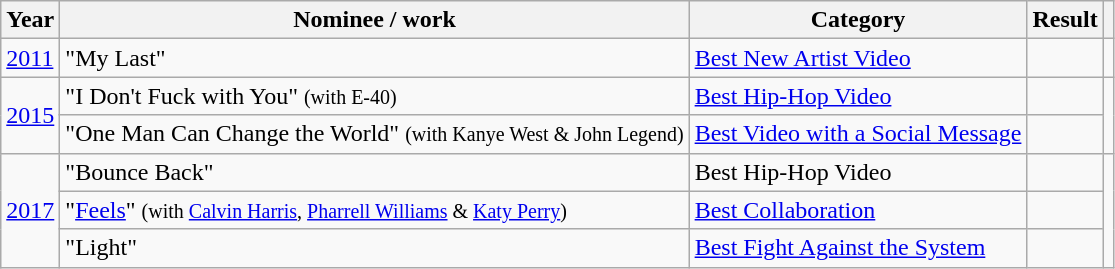<table class="wikitable">
<tr>
<th>Year</th>
<th>Nominee / work</th>
<th>Category</th>
<th>Result</th>
<th></th>
</tr>
<tr>
<td><a href='#'>2011</a></td>
<td>"My Last"</td>
<td><a href='#'>Best New Artist Video</a></td>
<td></td>
<td></td>
</tr>
<tr>
<td rowspan="2"><a href='#'>2015</a></td>
<td>"I Don't Fuck with You" <small>(with E-40)</small></td>
<td><a href='#'>Best Hip-Hop Video</a></td>
<td></td>
<td rowspan="2"></td>
</tr>
<tr>
<td>"One Man Can Change the World" <small>(with Kanye West & John Legend)</small></td>
<td><a href='#'>Best Video with a Social Message</a></td>
<td></td>
</tr>
<tr>
<td rowspan="3"><a href='#'>2017</a></td>
<td>"Bounce Back"</td>
<td>Best Hip-Hop Video</td>
<td></td>
<td rowspan="3"></td>
</tr>
<tr>
<td>"<a href='#'>Feels</a>" <small>(with <a href='#'>Calvin Harris</a>, <a href='#'>Pharrell Williams</a> & <a href='#'>Katy Perry</a>)</small></td>
<td><a href='#'>Best Collaboration</a></td>
<td></td>
</tr>
<tr>
<td>"Light"</td>
<td><a href='#'>Best Fight Against the System</a></td>
<td></td>
</tr>
</table>
